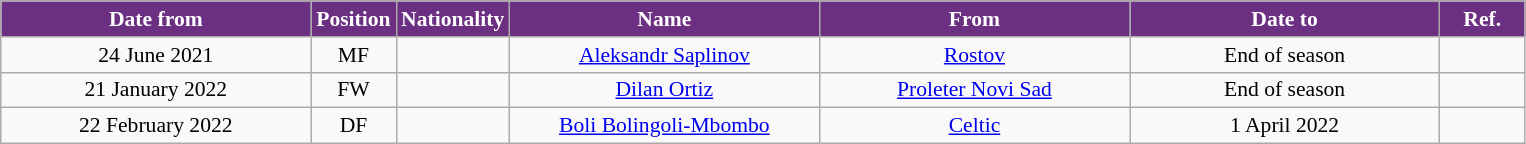<table class="wikitable" style="text-align:center; font-size:90%; ">
<tr>
<th style="background:#6C3082; color:white; width:200px;">Date from</th>
<th style="background:#6C3082; color:white; width:50px;">Position</th>
<th style="background:#6C3082; color:white; width:50px;">Nationality</th>
<th style="background:#6C3082; color:white; width:200px;">Name</th>
<th style="background:#6C3082; color:white; width:200px;">From</th>
<th style="background:#6C3082; color:white; width:200px;">Date to</th>
<th style="background:#6C3082; color:white; width:50px;">Ref.</th>
</tr>
<tr>
<td>24 June 2021</td>
<td>MF</td>
<td></td>
<td><a href='#'>Aleksandr Saplinov</a></td>
<td><a href='#'>Rostov</a></td>
<td>End of season</td>
<td></td>
</tr>
<tr>
<td>21 January 2022</td>
<td>FW</td>
<td></td>
<td><a href='#'>Dilan Ortiz</a></td>
<td><a href='#'>Proleter Novi Sad</a></td>
<td>End of season</td>
<td></td>
</tr>
<tr>
<td>22 February 2022</td>
<td>DF</td>
<td></td>
<td><a href='#'>Boli Bolingoli-Mbombo</a></td>
<td><a href='#'>Celtic</a></td>
<td>1 April 2022</td>
<td></td>
</tr>
</table>
